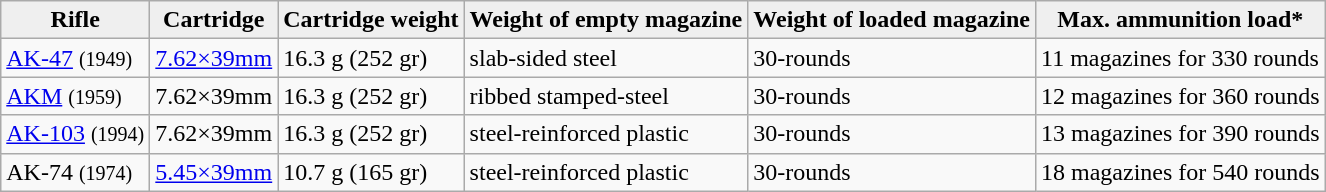<table class="wikitable">
<tr>
<th style="background:#efefef;">Rifle</th>
<th style="background:#efefef;">Cartridge</th>
<th style="background:#efefef;">Cartridge weight</th>
<th style="background:#efefef;">Weight of empty magazine</th>
<th style="background:#efefef;">Weight of loaded magazine</th>
<th style="background:#efefef;">Max.  ammunition load*</th>
</tr>
<tr>
<td><a href='#'>AK-47</a> <small>(1949)</small></td>
<td><a href='#'>7.62×39mm</a></td>
<td>16.3 g (252 gr)</td>
<td>slab-sided steel<br></td>
<td>30-rounds<br></td>
<td>11 magazines for 330 rounds<br></td>
</tr>
<tr>
<td><a href='#'>AKM</a> <small>(1959)</small></td>
<td>7.62×39mm</td>
<td>16.3 g (252 gr)</td>
<td>ribbed stamped-steel<br></td>
<td>30-rounds<br></td>
<td>12 magazines for 360 rounds<br></td>
</tr>
<tr>
<td><a href='#'>AK-103</a> <small>(1994)</small></td>
<td>7.62×39mm</td>
<td>16.3 g (252 gr)</td>
<td>steel-reinforced plastic<br></td>
<td>30-rounds<br></td>
<td>13 magazines for 390 rounds<br></td>
</tr>
<tr>
<td>AK-74 <small>(1974)</small></td>
<td><a href='#'>5.45×39mm</a></td>
<td>10.7 g (165 gr)</td>
<td>steel-reinforced plastic<br></td>
<td>30-rounds<br></td>
<td>18 magazines for 540 rounds<br></td>
</tr>
</table>
